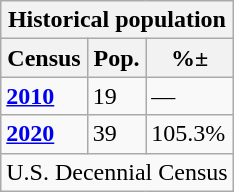<table class="wikitable">
<tr>
<th colspan="3">Historical population</th>
</tr>
<tr>
<th>Census</th>
<th><abbr>Pop.</abbr></th>
<th><abbr>%±</abbr></th>
</tr>
<tr>
<td><strong><a href='#'>2010</a></strong></td>
<td>19</td>
<td>—</td>
</tr>
<tr>
<td><strong><a href='#'>2020</a></strong></td>
<td>39</td>
<td>105.3%</td>
</tr>
<tr>
<td colspan="3">U.S. Decennial Census</td>
</tr>
</table>
